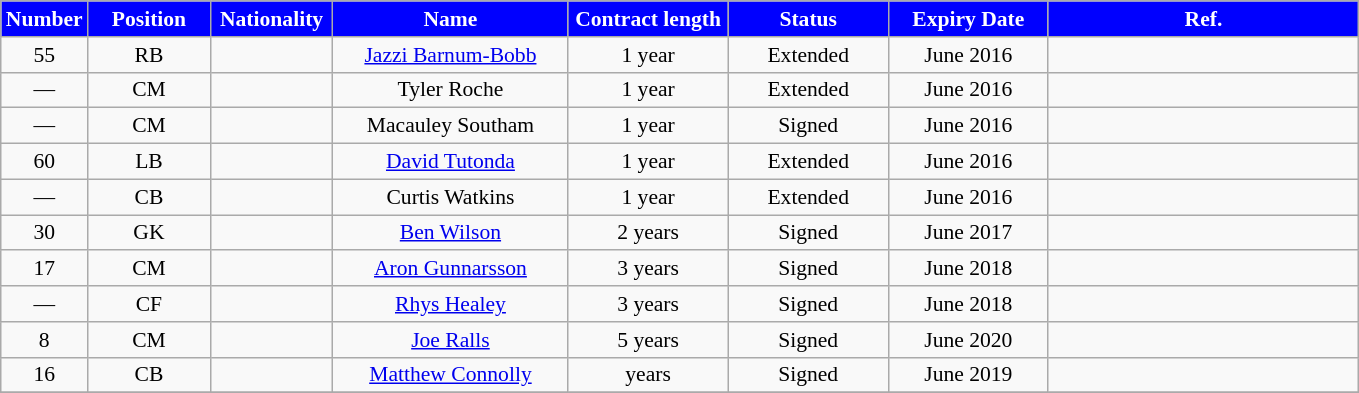<table class="wikitable"  style="text-align:center; font-size:90%; ">
<tr>
<th style="background:#0000FF; color:white; width:50px;">Number</th>
<th style="background:#0000FF; color:white; width:75px;">Position</th>
<th style="background:#0000FF; color:white; width:75px;">Nationality</th>
<th style="background:#0000FF; color:white; width:150px;">Name</th>
<th style="background:#0000FF; color:white; width:100px;">Contract length</th>
<th style="background:#0000FF; color:white; width:100px;">Status</th>
<th style="background:#0000FF; color:white; width:100px;">Expiry Date</th>
<th style="background:#0000FF; color:white; width:200px;">Ref.</th>
</tr>
<tr>
<td>55</td>
<td>RB</td>
<td></td>
<td><a href='#'>Jazzi Barnum-Bobb</a></td>
<td>1 year</td>
<td>Extended</td>
<td>June 2016</td>
<td></td>
</tr>
<tr>
<td>—</td>
<td>CM</td>
<td></td>
<td>Tyler Roche</td>
<td>1 year</td>
<td>Extended</td>
<td>June 2016</td>
<td></td>
</tr>
<tr>
<td>—</td>
<td>CM</td>
<td></td>
<td>Macauley Southam</td>
<td>1 year</td>
<td>Signed</td>
<td>June 2016</td>
<td></td>
</tr>
<tr>
<td>60</td>
<td>LB</td>
<td></td>
<td><a href='#'>David Tutonda</a></td>
<td>1 year</td>
<td>Extended</td>
<td>June 2016</td>
<td></td>
</tr>
<tr>
<td>—</td>
<td>CB</td>
<td></td>
<td>Curtis Watkins</td>
<td>1 year</td>
<td>Extended</td>
<td>June 2016</td>
<td></td>
</tr>
<tr>
<td>30</td>
<td>GK</td>
<td></td>
<td><a href='#'>Ben Wilson</a></td>
<td>2 years</td>
<td>Signed</td>
<td>June 2017</td>
<td></td>
</tr>
<tr>
<td>17</td>
<td>CM</td>
<td></td>
<td><a href='#'>Aron Gunnarsson</a></td>
<td>3 years</td>
<td>Signed</td>
<td>June 2018</td>
<td></td>
</tr>
<tr>
<td>—</td>
<td>CF</td>
<td></td>
<td><a href='#'>Rhys Healey</a></td>
<td>3 years</td>
<td>Signed</td>
<td>June 2018</td>
<td></td>
</tr>
<tr>
<td>8</td>
<td>CM</td>
<td></td>
<td><a href='#'>Joe Ralls</a></td>
<td>5 years</td>
<td>Signed</td>
<td>June 2020</td>
<td></td>
</tr>
<tr>
<td>16</td>
<td>CB</td>
<td></td>
<td><a href='#'>Matthew Connolly</a></td>
<td> years</td>
<td>Signed</td>
<td>June 2019</td>
<td></td>
</tr>
<tr>
</tr>
</table>
